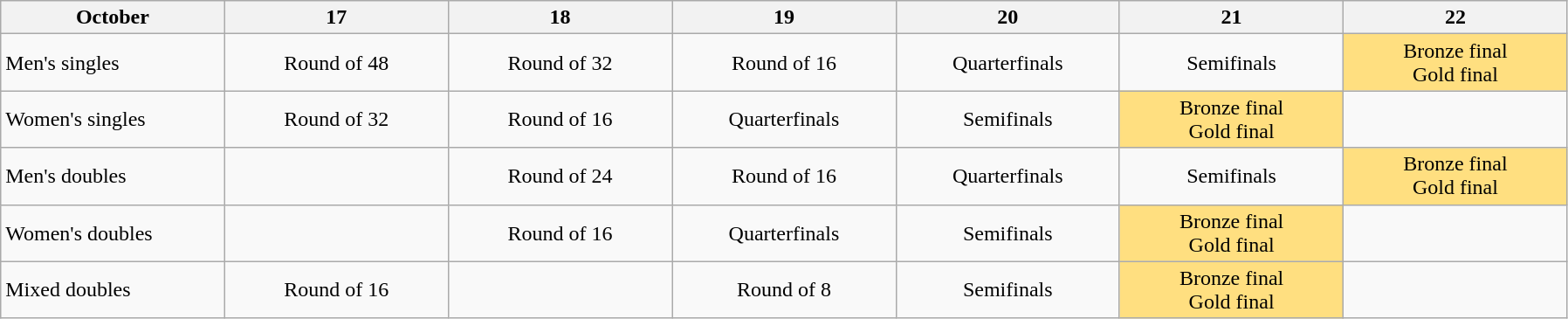<table class="wikitable" style="text-align:center">
<tr>
<th width=10%>October</th>
<th width=10%>17</th>
<th width=10%>18</th>
<th width=10%>19</th>
<th width=10%>20</th>
<th width=10%>21</th>
<th width=10%>22</th>
</tr>
<tr>
<td align="left">Men's singles</td>
<td>Round of 48</td>
<td>Round of 32</td>
<td>Round of 16</td>
<td>Quarterfinals</td>
<td>Semifinals</td>
<td bgcolor="FFDF80">Bronze final <br> Gold final</td>
</tr>
<tr>
<td align="left">Women's singles</td>
<td>Round of 32</td>
<td>Round of 16</td>
<td>Quarterfinals</td>
<td>Semifinals</td>
<td bgcolor="FFDF80">Bronze final <br> Gold final</td>
<td></td>
</tr>
<tr>
<td align="left">Men's doubles</td>
<td></td>
<td>Round of 24</td>
<td>Round of 16</td>
<td>Quarterfinals</td>
<td>Semifinals</td>
<td bgcolor="FFDF80">Bronze final <br> Gold final</td>
</tr>
<tr>
<td align="left">Women's doubles</td>
<td></td>
<td>Round of 16</td>
<td>Quarterfinals</td>
<td>Semifinals</td>
<td bgcolor="FFDF80">Bronze final <br> Gold final</td>
<td></td>
</tr>
<tr>
<td align="left">Mixed doubles</td>
<td>Round of 16</td>
<td></td>
<td>Round of 8</td>
<td>Semifinals</td>
<td bgcolor="FFDF80">Bronze final <br> Gold final</td>
<td></td>
</tr>
</table>
